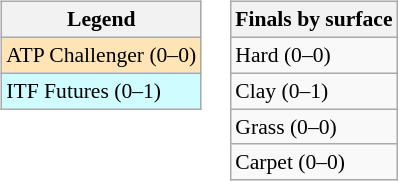<table>
<tr style="vertical-align:top">
<td><br><table class="wikitable" style="font-size:90%">
<tr>
<th>Legend</th>
</tr>
<tr style="background:moccasin">
<td>ATP Challenger (0–0)</td>
</tr>
<tr style="background:#CFFCFF">
<td>ITF Futures (0–1)</td>
</tr>
</table>
</td>
<td><br><table class="wikitable" style="font-size:90%">
<tr>
<th>Finals by surface</th>
</tr>
<tr>
<td>Hard (0–0)</td>
</tr>
<tr>
<td>Clay (0–1)</td>
</tr>
<tr>
<td>Grass (0–0)</td>
</tr>
<tr>
<td>Carpet (0–0)</td>
</tr>
</table>
</td>
</tr>
</table>
